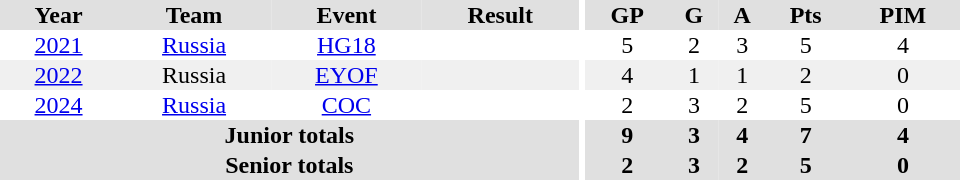<table border="0" cellpadding="1" cellspacing="0" ID="Table3" style="text-align:center; width:40em;">
<tr bgcolor="#e0e0e0">
<th>Year</th>
<th>Team</th>
<th>Event</th>
<th>Result</th>
<th rowspan="104" bgcolor="#ffffff"></th>
<th>GP</th>
<th>G</th>
<th>A</th>
<th>Pts</th>
<th>PIM</th>
</tr>
<tr>
<td><a href='#'>2021</a></td>
<td><a href='#'>Russia</a></td>
<td><a href='#'>HG18</a></td>
<td></td>
<td>5</td>
<td>2</td>
<td>3</td>
<td>5</td>
<td>4</td>
</tr>
<tr bgcolor="#f0f0f0">
<td><a href='#'>2022</a></td>
<td>Russia</td>
<td><a href='#'>EYOF</a></td>
<td></td>
<td>4</td>
<td>1</td>
<td>1</td>
<td>2</td>
<td>0</td>
</tr>
<tr>
<td><a href='#'>2024</a></td>
<td><a href='#'>Russia</a></td>
<td><a href='#'>COC</a></td>
<td></td>
<td>2</td>
<td>3</td>
<td>2</td>
<td>5</td>
<td>0</td>
</tr>
<tr bgcolor="#e0e0e0">
<th colspan=4>Junior totals</th>
<th>9</th>
<th>3</th>
<th>4</th>
<th>7</th>
<th>4</th>
</tr>
<tr bgcolor="#e0e0e0">
<th colspan=4>Senior totals</th>
<th>2</th>
<th>3</th>
<th>2</th>
<th>5</th>
<th>0</th>
</tr>
<tr>
</tr>
</table>
